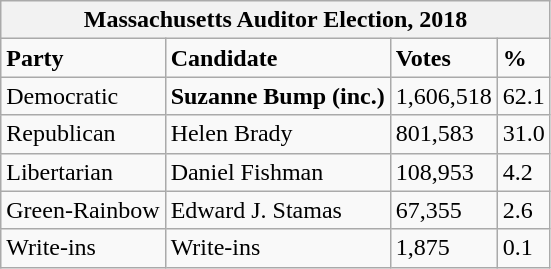<table class="wikitable">
<tr>
<th colspan="4">Massachusetts Auditor Election, 2018</th>
</tr>
<tr>
<td><strong>Party</strong></td>
<td><strong>Candidate</strong></td>
<td><strong>Votes</strong></td>
<td><strong>%</strong></td>
</tr>
<tr>
<td>Democratic</td>
<td><strong>Suzanne Bump (inc.)</strong></td>
<td>1,606,518</td>
<td>62.1</td>
</tr>
<tr>
<td>Republican</td>
<td>Helen Brady</td>
<td>801,583</td>
<td>31.0</td>
</tr>
<tr>
<td>Libertarian</td>
<td>Daniel Fishman</td>
<td>108,953</td>
<td>4.2</td>
</tr>
<tr>
<td>Green-Rainbow</td>
<td>Edward J. Stamas</td>
<td>67,355</td>
<td>2.6</td>
</tr>
<tr>
<td>Write-ins</td>
<td>Write-ins</td>
<td>1,875</td>
<td>0.1</td>
</tr>
</table>
